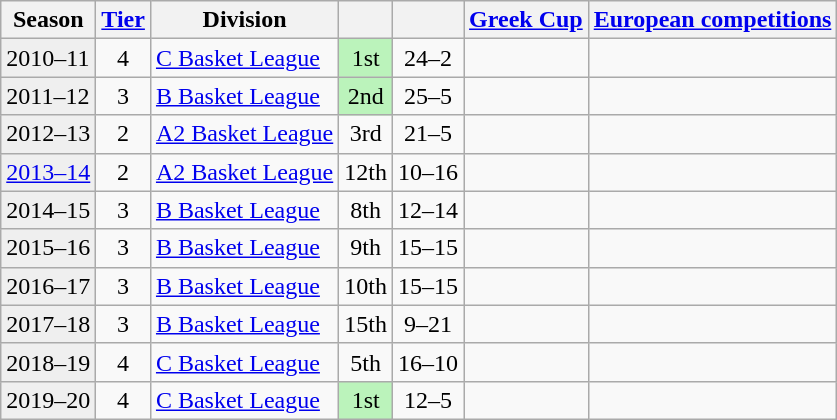<table class="wikitable" text-align:left">
<tr>
<th>Season</th>
<th><a href='#'>Tier</a></th>
<th>Division</th>
<th></th>
<th></th>
<th><a href='#'>Greek Cup</a></th>
<th colspan=3><a href='#'>European competitions</a></th>
</tr>
<tr>
<td bgcolor=#efefef>2010–11</td>
<td align=center>4</td>
<td align=left><a href='#'>C Basket League</a></td>
<td style="background:#BBF3BB" align="center">1st</td>
<td align=center>24–2</td>
<td></td>
<td></td>
</tr>
<tr>
<td bgcolor=#efefef>2011–12</td>
<td align=center>3</td>
<td align=left><a href='#'>B Basket League</a></td>
<td style="background:#BBF3BB" align="center">2nd</td>
<td align=center>25–5</td>
<td></td>
<td></td>
</tr>
<tr>
<td bgcolor=#efefef>2012–13</td>
<td align=center>2</td>
<td align=left><a href='#'>A2 Basket League</a></td>
<td align="center">3rd</td>
<td align=center>21–5</td>
<td></td>
<td></td>
</tr>
<tr>
<td bgcolor=#efefef><a href='#'>2013–14</a></td>
<td align=center>2</td>
<td align=left><a href='#'>A2 Basket League</a></td>
<td align="center">12th</td>
<td align=center>10–16</td>
<td></td>
<td colspan=3></td>
</tr>
<tr>
<td bgcolor=#efefef>2014–15</td>
<td align=center>3</td>
<td align=left><a href='#'>B Basket League</a></td>
<td align="center">8th</td>
<td align=center>12–14</td>
<td></td>
<td colspan=3></td>
</tr>
<tr>
<td bgcolor=#efefef>2015–16</td>
<td align=center>3</td>
<td align=left><a href='#'>B Basket League</a></td>
<td align="center">9th</td>
<td align=center>15–15</td>
<td></td>
<td colspan=3></td>
</tr>
<tr>
<td bgcolor=#efefef>2016–17</td>
<td align=center>3</td>
<td align=left><a href='#'>B Basket League</a></td>
<td align="center">10th</td>
<td align=center>15–15</td>
<td></td>
<td colspan=3></td>
</tr>
<tr>
<td bgcolor=#efefef>2017–18</td>
<td align=center>3</td>
<td align=left><a href='#'>B Basket League</a></td>
<td align="center">15th</td>
<td align=center>9–21</td>
<td></td>
<td colspan=3></td>
</tr>
<tr>
<td bgcolor=#efefef>2018–19</td>
<td align=center>4</td>
<td align=left><a href='#'>C Basket League</a></td>
<td align="center">5th</td>
<td align=center>16–10</td>
<td></td>
<td colspan=3></td>
</tr>
<tr>
<td bgcolor=#efefef>2019–20</td>
<td align=center>4</td>
<td align=left><a href='#'>C Basket League</a></td>
<td style="background:#BBF3BB" align="center">1st</td>
<td align=center>12–5</td>
<td></td>
<td></td>
</tr>
</table>
